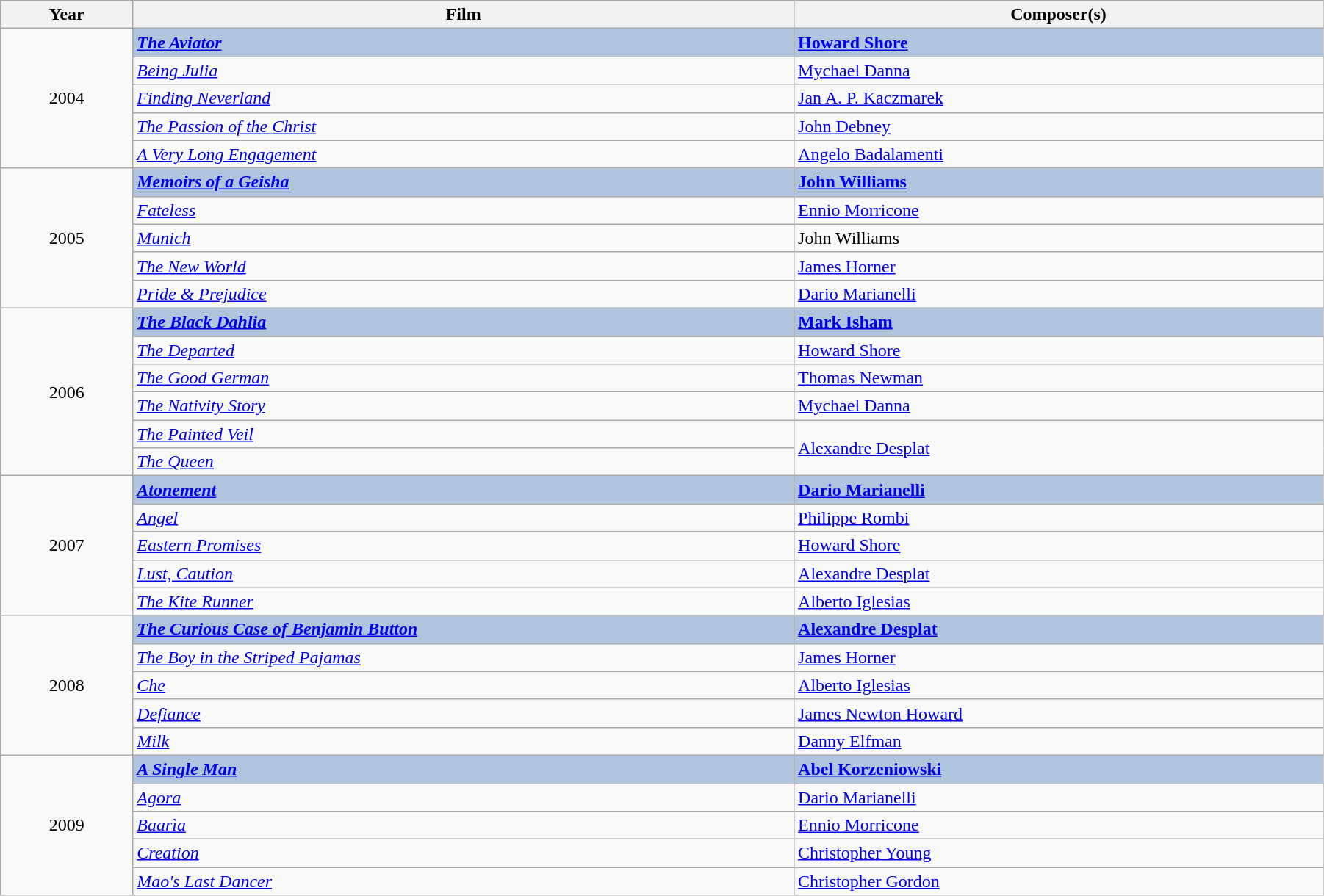<table class="wikitable" width="95%" cellpadding="5">
<tr>
<th width="10%">Year</th>
<th width="50%">Film</th>
<th width="40%">Composer(s)</th>
</tr>
<tr>
<td rowspan="5" style="text-align:center;">2004<br></td>
<td style="background:#B0C4DE;"><strong><em><a href='#'>The Aviator</a></em></strong></td>
<td style="background:#B0C4DE;"><strong><a href='#'>Howard Shore</a></strong></td>
</tr>
<tr>
<td><em><a href='#'>Being Julia</a></em></td>
<td><a href='#'>Mychael Danna</a></td>
</tr>
<tr>
<td><em><a href='#'>Finding Neverland</a></em></td>
<td><a href='#'>Jan A. P. Kaczmarek</a></td>
</tr>
<tr>
<td><em><a href='#'>The Passion of the Christ</a></em></td>
<td><a href='#'>John Debney</a></td>
</tr>
<tr>
<td><em><a href='#'>A Very Long Engagement</a></em></td>
<td><a href='#'>Angelo Badalamenti</a></td>
</tr>
<tr>
<td rowspan="5" style="text-align:center;">2005<br></td>
<td style="background:#B0C4DE;"><strong><em><a href='#'>Memoirs of a Geisha</a></em></strong></td>
<td style="background:#B0C4DE;"><strong><a href='#'>John Williams</a></strong></td>
</tr>
<tr>
<td><em><a href='#'>Fateless</a></em></td>
<td><a href='#'>Ennio Morricone</a></td>
</tr>
<tr>
<td><em><a href='#'>Munich</a></em></td>
<td>John Williams</td>
</tr>
<tr>
<td><em><a href='#'>The New World</a></em></td>
<td><a href='#'>James Horner</a></td>
</tr>
<tr>
<td><em><a href='#'>Pride & Prejudice</a></em></td>
<td><a href='#'>Dario Marianelli</a></td>
</tr>
<tr>
<td rowspan="6" style="text-align:center;">2006<br></td>
<td style="background:#B0C4DE;"><strong><em><a href='#'>The Black Dahlia</a></em></strong></td>
<td style="background:#B0C4DE;"><strong><a href='#'>Mark Isham</a></strong></td>
</tr>
<tr>
<td><em><a href='#'>The Departed</a></em></td>
<td><a href='#'>Howard Shore</a></td>
</tr>
<tr>
<td><em><a href='#'>The Good German</a></em></td>
<td><a href='#'>Thomas Newman</a></td>
</tr>
<tr>
<td><em><a href='#'>The Nativity Story</a></em></td>
<td><a href='#'>Mychael Danna</a></td>
</tr>
<tr>
<td><em><a href='#'>The Painted Veil</a></em></td>
<td rowspan="2"><a href='#'>Alexandre Desplat</a></td>
</tr>
<tr>
<td><em><a href='#'>The Queen</a></em></td>
</tr>
<tr>
<td rowspan="5" style="text-align:center;">2007<br></td>
<td style="background:#B0C4DE;"><strong><em><a href='#'>Atonement</a></em></strong></td>
<td style="background:#B0C4DE;"><strong><a href='#'>Dario Marianelli</a></strong></td>
</tr>
<tr>
<td><em><a href='#'>Angel</a></em></td>
<td><a href='#'>Philippe Rombi</a></td>
</tr>
<tr>
<td><em><a href='#'>Eastern Promises</a></em></td>
<td><a href='#'>Howard Shore</a></td>
</tr>
<tr>
<td><em><a href='#'>Lust, Caution</a></em></td>
<td><a href='#'>Alexandre Desplat</a></td>
</tr>
<tr>
<td><em><a href='#'>The Kite Runner</a></em></td>
<td><a href='#'>Alberto Iglesias</a></td>
</tr>
<tr>
<td rowspan="5" style="text-align:center;">2008<br></td>
<td style="background:#B0C4DE;"><strong><em><a href='#'>The Curious Case of Benjamin Button</a></em></strong></td>
<td style="background:#B0C4DE;"><strong><a href='#'>Alexandre Desplat</a></strong></td>
</tr>
<tr>
<td><em><a href='#'>The Boy in the Striped Pajamas</a></em></td>
<td><a href='#'>James Horner</a></td>
</tr>
<tr>
<td><em><a href='#'>Che</a></em></td>
<td><a href='#'>Alberto Iglesias</a></td>
</tr>
<tr>
<td><em><a href='#'>Defiance</a></em></td>
<td><a href='#'>James Newton Howard</a></td>
</tr>
<tr>
<td><em><a href='#'>Milk</a></em></td>
<td><a href='#'>Danny Elfman</a></td>
</tr>
<tr>
<td rowspan="5" style="text-align:center;">2009<br></td>
<td style="background:#B0C4DE;"><strong><em><a href='#'>A Single Man</a></em></strong></td>
<td style="background:#B0C4DE;"><strong><a href='#'>Abel Korzeniowski</a></strong></td>
</tr>
<tr>
<td><em><a href='#'>Agora</a></em></td>
<td><a href='#'>Dario Marianelli</a></td>
</tr>
<tr>
<td><em><a href='#'>Baarìa</a></em></td>
<td><a href='#'>Ennio Morricone</a></td>
</tr>
<tr>
<td><em><a href='#'>Creation</a></em></td>
<td><a href='#'>Christopher Young</a></td>
</tr>
<tr>
<td><em><a href='#'>Mao's Last Dancer</a></em></td>
<td><a href='#'>Christopher Gordon</a></td>
</tr>
</table>
